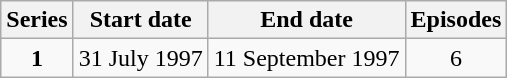<table class="wikitable" style="text-align:center;">
<tr>
<th>Series</th>
<th>Start date</th>
<th>End date</th>
<th>Episodes</th>
</tr>
<tr>
<td><strong>1</strong></td>
<td>31 July 1997</td>
<td>11 September 1997</td>
<td>6</td>
</tr>
</table>
